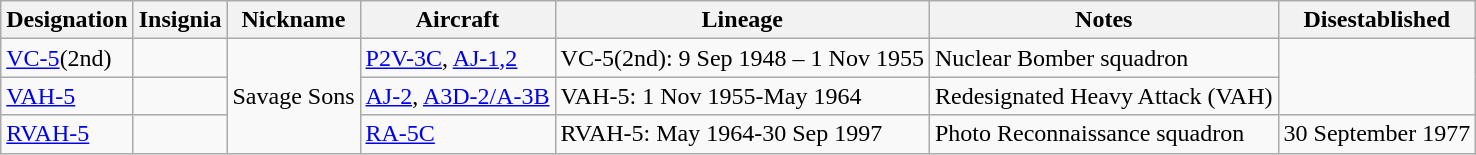<table class="wikitable">
<tr>
<th>Designation</th>
<th>Insignia</th>
<th>Nickname</th>
<th>Aircraft</th>
<th>Lineage</th>
<th>Notes</th>
<th>Disestablished</th>
</tr>
<tr>
<td><a href='#'>VC-5</a>(2nd)</td>
<td></td>
<td Rowspan="3">Savage Sons</td>
<td><a href='#'>P2V-3C</a>, <a href='#'>AJ-1,2</a></td>
<td style="white-space: nowrap;">VC-5(2nd): 9 Sep 1948 – 1 Nov 1955</td>
<td>Nuclear Bomber squadron</td>
</tr>
<tr>
<td><a href='#'>VAH-5</a></td>
<td></td>
<td><a href='#'>AJ-2</a>, <a href='#'>A3D-2/A-3B</a></td>
<td>VAH-5: 1 Nov 1955-May 1964</td>
<td>Redesignated Heavy Attack (VAH)</td>
</tr>
<tr>
<td><a href='#'>RVAH-5</a></td>
<td></td>
<td><a href='#'>RA-5C</a></td>
<td>RVAH-5: May 1964-30 Sep 1997</td>
<td>Photo Reconnaissance squadron</td>
<td>30 September 1977</td>
</tr>
</table>
